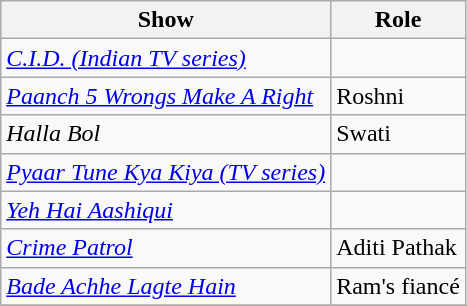<table class="wikitable sortable">
<tr>
<th>Show</th>
<th>Role</th>
</tr>
<tr>
<td><em><a href='#'>C.I.D. (Indian TV series)</a></em></td>
<td></td>
</tr>
<tr>
<td><em><a href='#'>Paanch 5 Wrongs Make A Right</a></em></td>
<td>Roshni</td>
</tr>
<tr>
<td><em>Halla Bol</em></td>
<td>Swati</td>
</tr>
<tr>
<td><em><a href='#'>Pyaar Tune Kya Kiya (TV series)</a></em></td>
<td></td>
</tr>
<tr>
<td><em><a href='#'>Yeh Hai Aashiqui</a></em></td>
<td></td>
</tr>
<tr>
<td><em><a href='#'>Crime Patrol</a></em></td>
<td>Aditi Pathak</td>
</tr>
<tr>
<td><em><a href='#'>Bade Achhe Lagte Hain</a></em></td>
<td>Ram's fiancé</td>
</tr>
<tr>
</tr>
</table>
